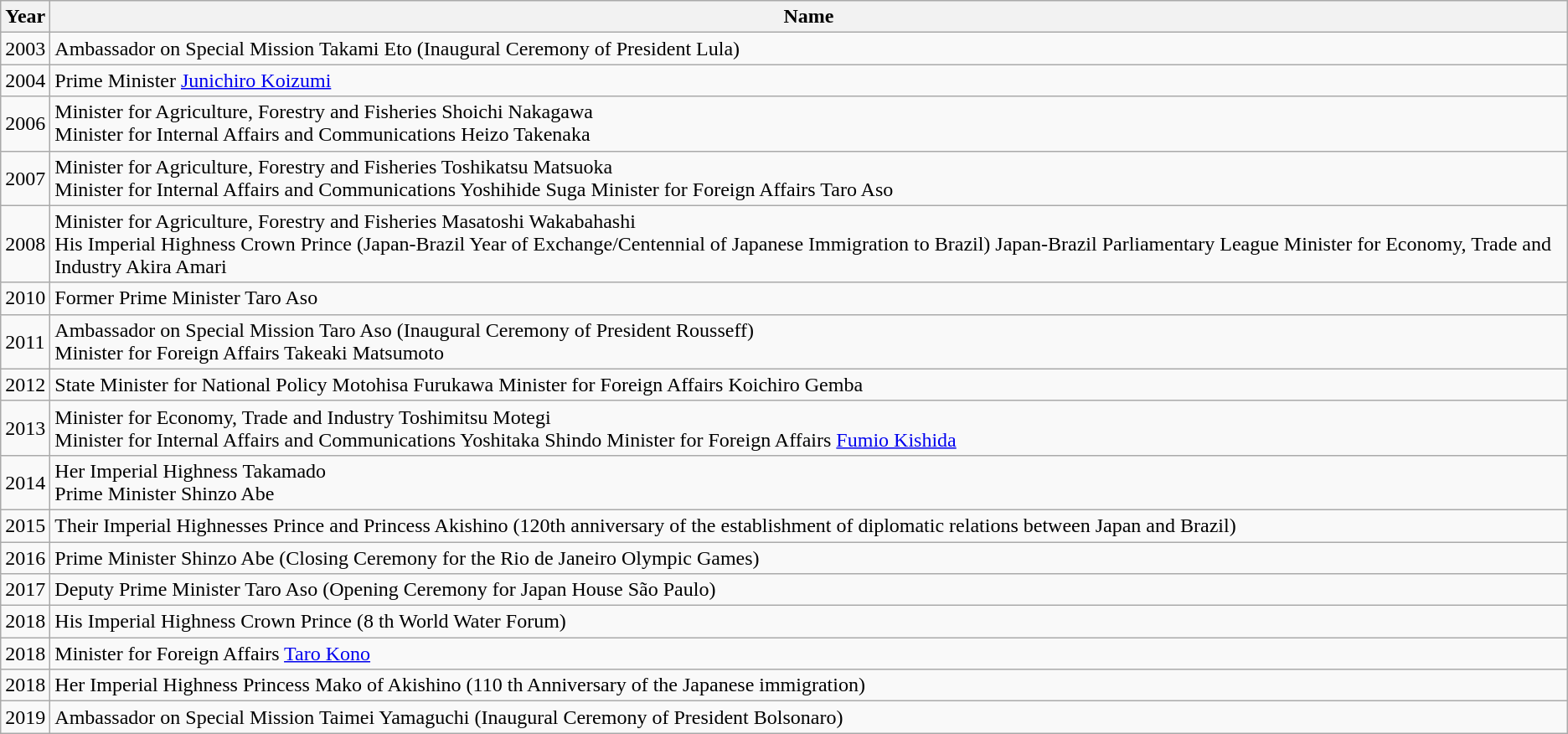<table class="wikitable">
<tr>
<th>Year</th>
<th>Name</th>
</tr>
<tr>
<td>2003</td>
<td>Ambassador on Special Mission Takami Eto (Inaugural Ceremony of President Lula)</td>
</tr>
<tr>
<td>2004</td>
<td>Prime Minister <a href='#'>Junichiro Koizumi</a></td>
</tr>
<tr>
<td>2006</td>
<td>Minister for Agriculture, Forestry and Fisheries Shoichi Nakagawa<br>Minister for Internal Affairs and Communications Heizo Takenaka</td>
</tr>
<tr>
<td>2007</td>
<td>Minister for Agriculture, Forestry and Fisheries Toshikatsu Matsuoka<br>Minister for Internal Affairs and Communications Yoshihide Suga Minister for Foreign Affairs Taro Aso</td>
</tr>
<tr>
<td>2008</td>
<td>Minister for Agriculture, Forestry and Fisheries Masatoshi Wakabahashi<br>His Imperial Highness Crown Prince (Japan-Brazil Year of Exchange/Centennial of Japanese Immigration to Brazil) Japan-Brazil Parliamentary League Minister for Economy, Trade and Industry Akira Amari</td>
</tr>
<tr>
<td>2010</td>
<td>Former Prime Minister Taro Aso</td>
</tr>
<tr>
<td>2011</td>
<td>Ambassador on Special Mission Taro Aso (Inaugural Ceremony of President Rousseff)<br>Minister for Foreign Affairs Takeaki Matsumoto</td>
</tr>
<tr>
<td>2012</td>
<td>State Minister for National Policy Motohisa Furukawa Minister for Foreign Affairs Koichiro Gemba</td>
</tr>
<tr>
<td>2013</td>
<td>Minister for Economy, Trade and Industry Toshimitsu Motegi<br>Minister for Internal Affairs and Communications Yoshitaka Shindo Minister for Foreign Affairs <a href='#'>Fumio Kishida</a></td>
</tr>
<tr>
<td>2014</td>
<td>Her Imperial Highness Takamado<br>Prime Minister Shinzo Abe</td>
</tr>
<tr>
<td>2015</td>
<td>Their Imperial Highnesses Prince and Princess Akishino (120th anniversary of the establishment of diplomatic relations between Japan and Brazil)</td>
</tr>
<tr>
<td>2016</td>
<td>Prime Minister Shinzo Abe (Closing Ceremony for the Rio de Janeiro Olympic Games)</td>
</tr>
<tr>
<td>2017</td>
<td>Deputy Prime Minister Taro Aso (Opening Ceremony for Japan House São Paulo)</td>
</tr>
<tr>
<td>2018</td>
<td>His Imperial Highness Crown Prince (8 th World Water Forum)</td>
</tr>
<tr>
<td>2018</td>
<td>Minister for Foreign Affairs <a href='#'>Taro Kono</a></td>
</tr>
<tr>
<td>2018</td>
<td>Her Imperial Highness Princess Mako of Akishino (110 th Anniversary of the Japanese immigration)</td>
</tr>
<tr>
<td>2019</td>
<td>Ambassador on Special Mission Taimei Yamaguchi (Inaugural Ceremony of President Bolsonaro)</td>
</tr>
</table>
